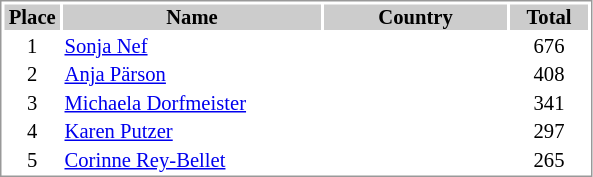<table border="0" style="border: 1px solid #999; background-color:#FFFFFF; text-align:left; font-size:86%; line-height:15px;">
<tr align="center" bgcolor="#CCCCCC">
<th width=35>Place</th>
<th width=170>Name</th>
<th width=120>Country</th>
<th width=50>Total</th>
</tr>
<tr>
<td align=center>1</td>
<td><a href='#'>Sonja Nef</a></td>
<td></td>
<td align=center>676</td>
</tr>
<tr>
<td align=center>2</td>
<td><a href='#'>Anja Pärson</a></td>
<td></td>
<td align=center>408</td>
</tr>
<tr>
<td align=center>3</td>
<td><a href='#'>Michaela Dorfmeister</a></td>
<td></td>
<td align=center>341</td>
</tr>
<tr>
<td align=center>4</td>
<td><a href='#'>Karen Putzer</a></td>
<td></td>
<td align=center>297</td>
</tr>
<tr>
<td align=center>5</td>
<td><a href='#'>Corinne Rey-Bellet</a></td>
<td></td>
<td align=center>265</td>
</tr>
</table>
